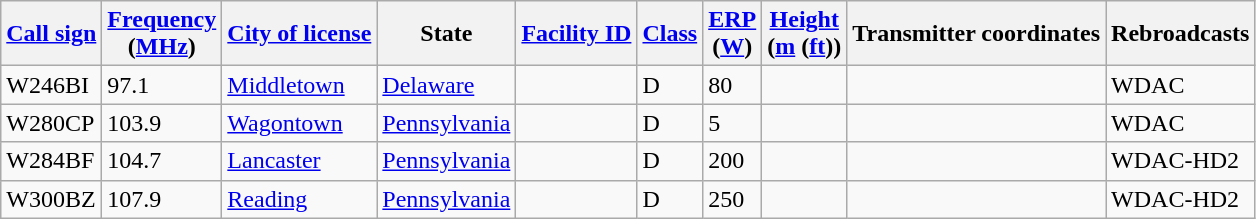<table class="wikitable sortable">
<tr>
<th><a href='#'>Call sign</a></th>
<th data-sort-type="number"><a href='#'>Frequency</a><br>(<a href='#'>MHz</a>)</th>
<th><a href='#'>City of license</a></th>
<th>State</th>
<th><a href='#'>Facility ID</a></th>
<th><a href='#'>Class</a></th>
<th data-sort-type="number"><a href='#'>ERP</a><br>(<a href='#'>W</a>)</th>
<th data-sort-type="number"><a href='#'>Height</a><br>(<a href='#'>m</a> (<a href='#'>ft</a>))</th>
<th class="unsortable">Transmitter coordinates</th>
<th>Rebroadcasts</th>
</tr>
<tr>
<td>W246BI</td>
<td>97.1</td>
<td><a href='#'>Middletown</a></td>
<td><a href='#'>Delaware</a></td>
<td></td>
<td>D</td>
<td>80</td>
<td></td>
<td></td>
<td>WDAC</td>
</tr>
<tr>
<td>W280CP</td>
<td>103.9</td>
<td><a href='#'>Wagontown</a></td>
<td><a href='#'>Pennsylvania</a></td>
<td></td>
<td>D</td>
<td>5</td>
<td></td>
<td></td>
<td>WDAC</td>
</tr>
<tr>
<td>W284BF</td>
<td>104.7</td>
<td><a href='#'>Lancaster</a></td>
<td><a href='#'>Pennsylvania</a></td>
<td></td>
<td>D</td>
<td>200</td>
<td></td>
<td></td>
<td>WDAC-HD2</td>
</tr>
<tr>
<td>W300BZ</td>
<td>107.9</td>
<td><a href='#'>Reading</a></td>
<td><a href='#'>Pennsylvania</a></td>
<td></td>
<td>D</td>
<td>250</td>
<td></td>
<td></td>
<td>WDAC-HD2</td>
</tr>
</table>
